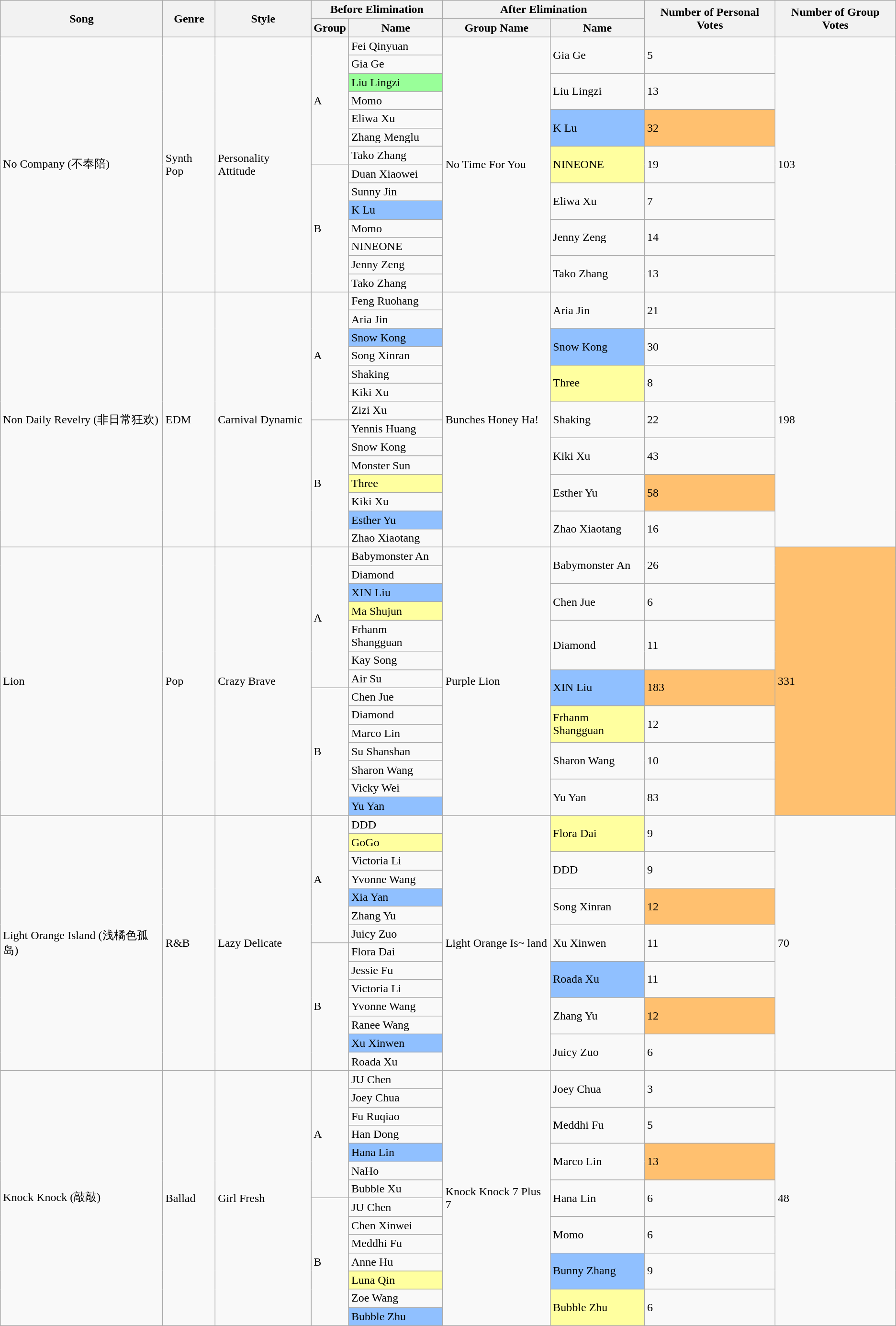<table class="wikitable sortable">
<tr>
<th rowspan="2">Song</th>
<th rowspan="2">Genre</th>
<th rowspan="2">Style</th>
<th colspan="2">Before Elimination</th>
<th colspan="2">After Elimination</th>
<th rowspan="2">Number of Personal Votes</th>
<th rowspan="2">Number of Group Votes</th>
</tr>
<tr>
<th>Group</th>
<th>Name</th>
<th>Group Name</th>
<th>Name</th>
</tr>
<tr>
<td rowspan="14">No Company (不奉陪)</td>
<td rowspan="14">Synth Pop</td>
<td rowspan="14">Personality Attitude</td>
<td rowspan="7">A</td>
<td>Fei Qinyuan</td>
<td rowspan="14">No Time For You</td>
<td rowspan="2">Gia Ge</td>
<td rowspan="2">5</td>
<td rowspan="14">103</td>
</tr>
<tr>
<td>Gia Ge</td>
</tr>
<tr>
<td style="background:#99FF99">Liu Lingzi</td>
<td rowspan="2">Liu Lingzi</td>
<td rowspan="2">13</td>
</tr>
<tr>
<td>Momo</td>
</tr>
<tr>
<td>Eliwa Xu</td>
<td rowspan="2" style="background:#90C0FF">K Lu</td>
<td rowspan="2" style="background:#FFC06F">32</td>
</tr>
<tr>
<td>Zhang Menglu</td>
</tr>
<tr>
<td>Tako Zhang</td>
<td rowspan="2" style="background:#FFFF9F">NINEONE</td>
<td rowspan="2">19</td>
</tr>
<tr>
<td rowspan="7">B</td>
<td>Duan Xiaowei</td>
</tr>
<tr>
<td>Sunny Jin</td>
<td rowspan="2">Eliwa Xu</td>
<td rowspan="2">7</td>
</tr>
<tr>
<td style="background:#90C0FF">K Lu</td>
</tr>
<tr>
<td>Momo</td>
<td rowspan="2">Jenny Zeng</td>
<td rowspan="2">14</td>
</tr>
<tr>
<td>NINEONE</td>
</tr>
<tr>
<td>Jenny Zeng</td>
<td rowspan="2">Tako Zhang</td>
<td rowspan="2">13</td>
</tr>
<tr>
<td>Tako Zhang</td>
</tr>
<tr>
<td rowspan="14">Non Daily Revelry (非日常狂欢)</td>
<td rowspan="14">EDM</td>
<td rowspan="14">Carnival Dynamic</td>
<td rowspan="7">A</td>
<td>Feng Ruohang</td>
<td rowspan="14">Bunches Honey Ha!</td>
<td rowspan="2">Aria Jin</td>
<td rowspan="2">21</td>
<td rowspan="14">198</td>
</tr>
<tr>
<td>Aria Jin</td>
</tr>
<tr>
<td style="background:#90C0FF">Snow Kong</td>
<td rowspan="2" style="background:#90C0FF">Snow Kong</td>
<td rowspan="2">30</td>
</tr>
<tr>
<td>Song Xinran</td>
</tr>
<tr>
<td>Shaking</td>
<td rowspan="2" style="background:#FFFF9F">Three</td>
<td rowspan="2">8</td>
</tr>
<tr>
<td>Kiki Xu</td>
</tr>
<tr>
<td>Zizi Xu</td>
<td rowspan="2">Shaking</td>
<td rowspan="2">22</td>
</tr>
<tr>
<td rowspan="7">B</td>
<td>Yennis Huang</td>
</tr>
<tr>
<td>Snow Kong</td>
<td rowspan="2">Kiki Xu</td>
<td rowspan="2">43</td>
</tr>
<tr>
<td>Monster Sun</td>
</tr>
<tr>
<td style="background:#FFFF9F">Three</td>
<td rowspan="2">Esther Yu</td>
<td rowspan="2" style="background:#FFC06F">58</td>
</tr>
<tr>
<td>Kiki Xu</td>
</tr>
<tr>
<td style="background:#90C0FF">Esther Yu</td>
<td rowspan="2">Zhao Xiaotang</td>
<td rowspan="2">16</td>
</tr>
<tr>
<td>Zhao Xiaotang</td>
</tr>
<tr>
<td rowspan="14">Lion</td>
<td rowspan="14">Pop</td>
<td rowspan="14">Crazy Brave</td>
<td rowspan="7">A</td>
<td>Babymonster An</td>
<td rowspan="14">Purple Lion</td>
<td rowspan="2">Babymonster An</td>
<td rowspan="2">26</td>
<td rowspan="14" style="background:#FFC06F">331</td>
</tr>
<tr>
<td>Diamond</td>
</tr>
<tr>
<td style="background:#90C0FF">XIN Liu</td>
<td rowspan="2">Chen Jue</td>
<td rowspan="2">6</td>
</tr>
<tr>
<td style="background:#FFFF9F">Ma Shujun</td>
</tr>
<tr>
<td>Frhanm Shangguan</td>
<td rowspan="2">Diamond</td>
<td rowspan="2">11</td>
</tr>
<tr>
<td>Kay Song</td>
</tr>
<tr>
<td>Air Su</td>
<td rowspan="2" style="background:#90C0FF">XIN Liu</td>
<td rowspan="2" style="background:#FFC06F">183</td>
</tr>
<tr>
<td rowspan="7">B</td>
<td>Chen Jue</td>
</tr>
<tr>
<td>Diamond</td>
<td rowspan="2" style="background:#FFFF9F">Frhanm Shangguan</td>
<td rowspan="2">12</td>
</tr>
<tr>
<td>Marco Lin</td>
</tr>
<tr>
<td>Su Shanshan</td>
<td rowspan="2">Sharon Wang</td>
<td rowspan="2">10</td>
</tr>
<tr>
<td>Sharon Wang</td>
</tr>
<tr>
<td>Vicky Wei</td>
<td rowspan="2">Yu Yan</td>
<td rowspan="2">83</td>
</tr>
<tr>
<td style="background:#90C0FF">Yu Yan</td>
</tr>
<tr>
<td rowspan="14">Light Orange Island (浅橘色孤岛)</td>
<td rowspan="14">R&B</td>
<td rowspan="14">Lazy Delicate</td>
<td rowspan="7">A</td>
<td>DDD</td>
<td rowspan="14">Light Orange Is~ land</td>
<td rowspan="2" style="background:#FFFF9F">Flora Dai</td>
<td rowspan="2">9</td>
<td rowspan="14">70</td>
</tr>
<tr>
<td style="background:#FFFF9F">GoGo</td>
</tr>
<tr>
<td>Victoria Li</td>
<td rowspan="2">DDD</td>
<td rowspan="2">9</td>
</tr>
<tr>
<td>Yvonne Wang</td>
</tr>
<tr>
<td style="background:#90C0FF">Xia Yan</td>
<td rowspan="2">Song Xinran</td>
<td rowspan="2" style="background:#FFC06F">12</td>
</tr>
<tr>
<td>Zhang Yu</td>
</tr>
<tr>
<td>Juicy Zuo</td>
<td rowspan="2">Xu Xinwen</td>
<td rowspan="2">11</td>
</tr>
<tr>
<td rowspan="7">B</td>
<td>Flora Dai</td>
</tr>
<tr>
<td>Jessie Fu</td>
<td rowspan="2" style="background:#90C0FF">Roada Xu</td>
<td rowspan="2">11</td>
</tr>
<tr>
<td>Victoria Li</td>
</tr>
<tr>
<td>Yvonne Wang</td>
<td rowspan="2">Zhang Yu</td>
<td rowspan="2" style="background:#FFC06F">12</td>
</tr>
<tr>
<td>Ranee Wang</td>
</tr>
<tr>
<td style="background:#90C0FF">Xu Xinwen</td>
<td rowspan="2">Juicy Zuo</td>
<td rowspan="2">6</td>
</tr>
<tr>
<td>Roada Xu</td>
</tr>
<tr>
<td rowspan="14">Knock Knock (敲敲)</td>
<td rowspan="14">Ballad</td>
<td rowspan="14">Girl Fresh</td>
<td rowspan="7">A</td>
<td>JU Chen</td>
<td rowspan="14">Knock Knock 7 Plus 7</td>
<td rowspan="2">Joey Chua</td>
<td rowspan="2">3</td>
<td rowspan="14">48</td>
</tr>
<tr>
<td>Joey Chua</td>
</tr>
<tr>
<td>Fu Ruqiao</td>
<td rowspan="2">Meddhi Fu</td>
<td rowspan="2">5</td>
</tr>
<tr>
<td>Han Dong</td>
</tr>
<tr>
<td style="background:#90C0FF">Hana Lin</td>
<td rowspan="2">Marco Lin</td>
<td rowspan="2" style="background:#FFC06F">13</td>
</tr>
<tr>
<td>NaHo</td>
</tr>
<tr>
<td>Bubble Xu</td>
<td rowspan="2">Hana Lin</td>
<td rowspan="2">6</td>
</tr>
<tr>
<td rowspan="7">B</td>
<td>JU Chen</td>
</tr>
<tr>
<td>Chen Xinwei</td>
<td rowspan="2">Momo</td>
<td rowspan="2">6</td>
</tr>
<tr>
<td>Meddhi Fu</td>
</tr>
<tr>
<td>Anne Hu</td>
<td rowspan="2" style="background:#90C0FF">Bunny Zhang</td>
<td rowspan="2">9</td>
</tr>
<tr>
<td style="background:#FFFF9F">Luna Qin</td>
</tr>
<tr>
<td>Zoe Wang</td>
<td rowspan="2" style="background:#FFFF9F">Bubble Zhu</td>
<td rowspan="2">6</td>
</tr>
<tr>
<td style="background:#90C0FF">Bubble Zhu</td>
</tr>
</table>
